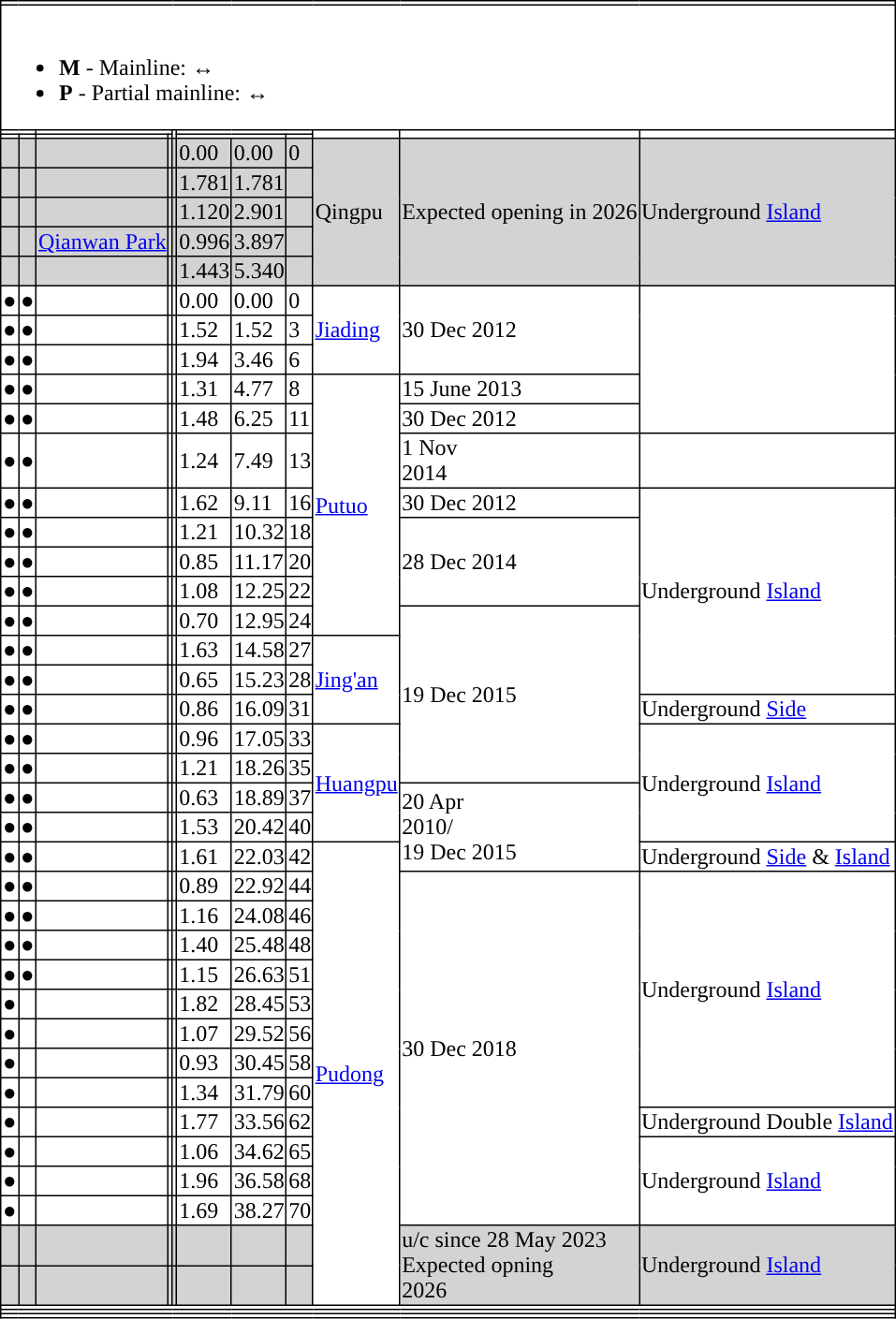<table border=1 style="border-collapse: collapse;" class="mw-collapsible">
<tr>
<th colspan="11" style="text-align: center"></th>
</tr>
<tr>
<td colspan="11" style="text-align: left"><br><ul><li><strong>M</strong> - Mainline:  ↔ </li><li><strong>P</strong> - Partial mainline:  ↔ </li></ul></td>
</tr>
<tr>
<th rowspan="1" colspan="2"></th>
<th colspan="2"></th>
<th rowspan="2"></th>
<th colspan="3" rowspan="1"></th>
<th rowspan="2"></th>
<th rowspan="2"></th>
<th rowspan="2"></th>
</tr>
<tr>
<th rowspan="1"></th>
<th rowspan="1"></th>
<th></th>
<th></th>
<th colspan="2"></th>
<th></th>
</tr>
<tr bgcolor="lightgrey">
<td align="center"></td>
<td align="center"></td>
<td></td>
<td></td>
<td> </td>
<td>0.00</td>
<td>0.00</td>
<td>0</td>
<td rowspan=5>Qingpu</td>
<td rowspan=5>Expected opening in 2026</td>
<td rowspan=5>Underground <a href='#'>Island</a></td>
</tr>
<tr bgcolor="lightgrey">
<td align="center"></td>
<td align="center"></td>
<td></td>
<td></td>
<td></td>
<td>1.781</td>
<td>1.781</td>
<td></td>
</tr>
<tr bgcolor="lightgrey">
<td align="center"></td>
<td align="center"></td>
<td></td>
<td></td>
<td></td>
<td>1.120</td>
<td>2.901</td>
<td></td>
</tr>
<tr bgcolor="lightgrey">
<td align="center"></td>
<td align="center"></td>
<td><a href='#'>Qianwan Park</a></td>
<td></td>
<td></td>
<td>0.996</td>
<td>3.897</td>
<td></td>
</tr>
<tr bgcolor="lightgrey">
<td align="center"></td>
<td align="center"></td>
<td></td>
<td></td>
<td></td>
<td>1.443</td>
<td>5.340</td>
<td></td>
</tr>
<tr>
<td align="center">●</td>
<td align="center">●</td>
<td></td>
<td></td>
<td></td>
<td>0.00</td>
<td>0.00</td>
<td>0</td>
<td rowspan=3><a href='#'>Jiading</a></td>
<td rowspan=3>30 Dec 2012</td>
<td rowspan=5></td>
</tr>
<tr>
<td align="center">●</td>
<td align="center">●</td>
<td></td>
<td></td>
<td></td>
<td>1.52</td>
<td>1.52</td>
<td>3</td>
</tr>
<tr>
<td align="center">●</td>
<td align="center">●</td>
<td></td>
<td></td>
<td></td>
<td>1.94</td>
<td>3.46</td>
<td>6</td>
</tr>
<tr>
<td align="center">●</td>
<td align="center">●</td>
<td></td>
<td></td>
<td></td>
<td>1.31</td>
<td>4.77</td>
<td>8</td>
<td rowspan=8><a href='#'>Putuo</a></td>
<td>15 June 2013</td>
</tr>
<tr>
<td align="center">●</td>
<td align="center">●</td>
<td></td>
<td></td>
<td></td>
<td>1.48</td>
<td>6.25</td>
<td>11</td>
<td>30 Dec 2012</td>
</tr>
<tr>
<td align="center">●</td>
<td align="center">●</td>
<td></td>
<td></td>
<td></td>
<td>1.24</td>
<td>7.49</td>
<td>13</td>
<td>1 Nov<br> 2014</td>
<td></td>
</tr>
<tr>
<td align="center">●</td>
<td align="center">●</td>
<td></td>
<td></td>
<td> </td>
<td>1.62</td>
<td>9.11</td>
<td>16</td>
<td>30 Dec 2012</td>
<td rowspan=7>Underground <a href='#'>Island</a></td>
</tr>
<tr>
<td align="center">●</td>
<td align="center">●</td>
<td></td>
<td></td>
<td></td>
<td>1.21</td>
<td>10.32</td>
<td>18</td>
<td rowspan=3>28 Dec 2014</td>
</tr>
<tr>
<td align="center">●</td>
<td align="center">●</td>
<td></td>
<td></td>
<td></td>
<td>0.85</td>
<td>11.17</td>
<td>20</td>
</tr>
<tr>
<td align="center">●</td>
<td align="center">●</td>
<td></td>
<td></td>
<td></td>
<td>1.08</td>
<td>12.25</td>
<td>22</td>
</tr>
<tr>
<td align="center">●</td>
<td align="center">●</td>
<td></td>
<td></td>
<td></td>
<td>0.70</td>
<td>12.95</td>
<td>24</td>
<td rowspan=6>19 Dec 2015</td>
</tr>
<tr>
<td align="center">●</td>
<td align="center">●</td>
<td></td>
<td></td>
<td> </td>
<td>1.63</td>
<td>14.58</td>
<td>27</td>
<td rowspan=3><a href='#'>Jing'an</a></td>
</tr>
<tr>
<td align="center">●</td>
<td align="center">●</td>
<td></td>
<td></td>
<td></td>
<td>0.65</td>
<td>15.23</td>
<td>28</td>
</tr>
<tr>
<td align="center">●</td>
<td align="center">●</td>
<td></td>
<td></td>
<td> </td>
<td>0.86</td>
<td>16.09</td>
<td>31</td>
<td>Underground <a href='#'>Side</a></td>
</tr>
<tr>
<td align="center">●</td>
<td align="center">●</td>
<td></td>
<td></td>
<td></td>
<td>0.96</td>
<td>17.05</td>
<td>33</td>
<td rowspan=4><a href='#'>Huangpu</a></td>
<td rowspan=4>Underground <a href='#'>Island</a></td>
</tr>
<tr>
<td align="center">●</td>
<td align="center">●</td>
<td></td>
<td></td>
<td></td>
<td>1.21</td>
<td>18.26</td>
<td>35</td>
</tr>
<tr>
<td align="center">●</td>
<td align="center">●</td>
<td></td>
<td></td>
<td></td>
<td>0.63</td>
<td>18.89</td>
<td>37</td>
<td rowspan=3 nowrap>20 Apr<br> 2010/<br> 19 Dec 2015</td>
</tr>
<tr>
<td align="center">●</td>
<td align="center">●</td>
<td></td>
<td></td>
<td></td>
<td>1.53</td>
<td>20.42</td>
<td>40</td>
</tr>
<tr>
<td align="center">●</td>
<td align="center">●</td>
<td></td>
<td></td>
<td></td>
<td>1.61</td>
<td>22.03</td>
<td>42</td>
<td rowspan=15><a href='#'>Pudong</a></td>
<td>Underground <a href='#'>Side</a> & <a href='#'>Island</a></td>
</tr>
<tr>
<td align="center">●</td>
<td align="center">●</td>
<td></td>
<td></td>
<td></td>
<td>0.89</td>
<td>22.92</td>
<td>44</td>
<td rowspan=12>30 Dec 2018</td>
<td rowspan=8>Underground <a href='#'>Island</a></td>
</tr>
<tr>
<td align="center">●</td>
<td align="center">●</td>
<td></td>
<td></td>
<td></td>
<td>1.16</td>
<td>24.08</td>
<td>46</td>
</tr>
<tr>
<td align="center">●</td>
<td align="center">●</td>
<td></td>
<td></td>
<td></td>
<td>1.40</td>
<td>25.48</td>
<td>48</td>
</tr>
<tr>
<td align="center">●</td>
<td align="center">●</td>
<td></td>
<td></td>
<td></td>
<td>1.15</td>
<td>26.63</td>
<td>51</td>
</tr>
<tr>
<td align="center">●</td>
<td align="center"></td>
<td></td>
<td></td>
<td></td>
<td>1.82</td>
<td>28.45</td>
<td>53</td>
</tr>
<tr>
<td align="center">●</td>
<td align="center"></td>
<td></td>
<td></td>
<td></td>
<td>1.07</td>
<td>29.52</td>
<td>56</td>
</tr>
<tr>
<td align="center">●</td>
<td align="center"></td>
<td></td>
<td></td>
<td></td>
<td>0.93</td>
<td>30.45</td>
<td>58</td>
</tr>
<tr>
<td align="center">●</td>
<td align="center"></td>
<td></td>
<td></td>
<td></td>
<td>1.34</td>
<td>31.79</td>
<td>60</td>
</tr>
<tr>
<td align="center">●</td>
<td align="center"></td>
<td></td>
<td></td>
<td></td>
<td>1.77</td>
<td>33.56</td>
<td>62</td>
<td>Underground Double <a href='#'>Island</a></td>
</tr>
<tr>
<td align="center">●</td>
<td align="center"></td>
<td></td>
<td></td>
<td></td>
<td>1.06</td>
<td>34.62</td>
<td>65</td>
<td rowspan=3>Underground <a href='#'>Island</a></td>
</tr>
<tr>
<td align="center">●</td>
<td align="center"></td>
<td></td>
<td></td>
<td></td>
<td>1.96</td>
<td>36.58</td>
<td>68</td>
</tr>
<tr>
<td align="center">●</td>
<td align="center"></td>
<td></td>
<td></td>
<td></td>
<td>1.69</td>
<td>38.27</td>
<td>70</td>
</tr>
<tr bgcolor="lightgrey">
<td align="center"></td>
<td align="center"></td>
<td></td>
<td></td>
<td></td>
<td></td>
<td></td>
<td></td>
<td rowspan=2>u/c since 28 May 2023<br>Expected opning<br>2026</td>
<td rowspan=2>Underground <a href='#'>Island</a></td>
</tr>
<tr bgcolor="lightgrey">
<td align="center"></td>
<td align="center"></td>
<td></td>
<td></td>
<td></td>
<td></td>
<td></td>
<td></td>
</tr>
<tr style="background:#">
<td colspan = "12"></td>
</tr>
<tr>
<td colspan="11"></td>
</tr>
<tr style="background: #">
<td colspan = "12"></td>
</tr>
</table>
